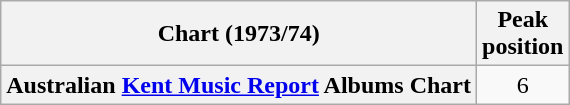<table class="wikitable plainrowheaders" style="text-align:center">
<tr>
<th>Chart (1973/74)</th>
<th>Peak<br>position</th>
</tr>
<tr>
<th scope="row">Australian <a href='#'>Kent Music Report</a> Albums Chart</th>
<td>6</td>
</tr>
</table>
